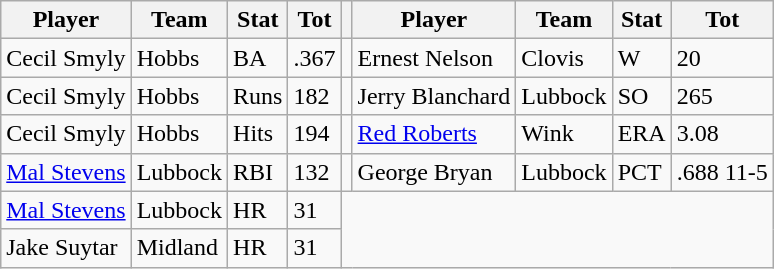<table class="wikitable">
<tr>
<th>Player</th>
<th>Team</th>
<th>Stat</th>
<th>Tot</th>
<th></th>
<th>Player</th>
<th>Team</th>
<th>Stat</th>
<th>Tot</th>
</tr>
<tr>
<td>Cecil Smyly</td>
<td>Hobbs</td>
<td>BA</td>
<td>.367</td>
<td></td>
<td>Ernest Nelson</td>
<td>Clovis</td>
<td>W</td>
<td>20</td>
</tr>
<tr>
<td>Cecil Smyly</td>
<td>Hobbs</td>
<td>Runs</td>
<td>182</td>
<td></td>
<td>Jerry Blanchard</td>
<td>Lubbock</td>
<td>SO</td>
<td>265</td>
</tr>
<tr>
<td>Cecil Smyly</td>
<td>Hobbs</td>
<td>Hits</td>
<td>194</td>
<td></td>
<td><a href='#'>Red Roberts</a></td>
<td>Wink</td>
<td>ERA</td>
<td>3.08</td>
</tr>
<tr>
<td><a href='#'>Mal Stevens</a></td>
<td>Lubbock</td>
<td>RBI</td>
<td>132</td>
<td></td>
<td>George Bryan</td>
<td>Lubbock</td>
<td>PCT</td>
<td>.688 11-5</td>
</tr>
<tr>
<td><a href='#'>Mal Stevens</a></td>
<td>Lubbock</td>
<td>HR</td>
<td>31</td>
</tr>
<tr>
<td>Jake Suytar</td>
<td>Midland</td>
<td>HR</td>
<td>31</td>
</tr>
</table>
